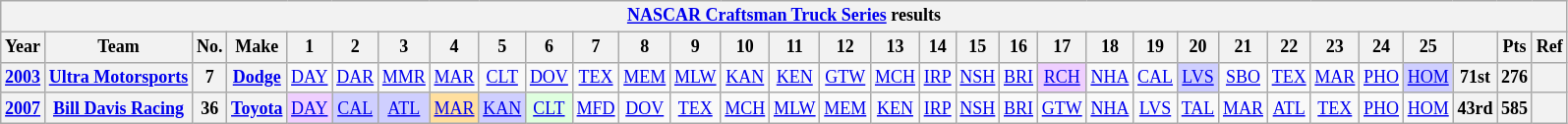<table class="wikitable" style="text-align:center; font-size:75%">
<tr>
<th colspan=45><a href='#'>NASCAR Craftsman Truck Series</a> results</th>
</tr>
<tr>
<th>Year</th>
<th>Team</th>
<th>No.</th>
<th>Make</th>
<th>1</th>
<th>2</th>
<th>3</th>
<th>4</th>
<th>5</th>
<th>6</th>
<th>7</th>
<th>8</th>
<th>9</th>
<th>10</th>
<th>11</th>
<th>12</th>
<th>13</th>
<th>14</th>
<th>15</th>
<th>16</th>
<th>17</th>
<th>18</th>
<th>19</th>
<th>20</th>
<th>21</th>
<th>22</th>
<th>23</th>
<th>24</th>
<th>25</th>
<th></th>
<th>Pts</th>
<th>Ref</th>
</tr>
<tr>
<th><a href='#'>2003</a></th>
<th><a href='#'>Ultra Motorsports</a></th>
<th>7</th>
<th><a href='#'>Dodge</a></th>
<td><a href='#'>DAY</a></td>
<td><a href='#'>DAR</a></td>
<td><a href='#'>MMR</a></td>
<td><a href='#'>MAR</a></td>
<td><a href='#'>CLT</a></td>
<td><a href='#'>DOV</a></td>
<td><a href='#'>TEX</a></td>
<td><a href='#'>MEM</a></td>
<td><a href='#'>MLW</a></td>
<td><a href='#'>KAN</a></td>
<td><a href='#'>KEN</a></td>
<td><a href='#'>GTW</a></td>
<td><a href='#'>MCH</a></td>
<td><a href='#'>IRP</a></td>
<td><a href='#'>NSH</a></td>
<td><a href='#'>BRI</a></td>
<td style="background:#EFCFFF;"><a href='#'>RCH</a><br></td>
<td><a href='#'>NHA</a></td>
<td><a href='#'>CAL</a></td>
<td style="background:#CFCFFF;"><a href='#'>LVS</a><br></td>
<td><a href='#'>SBO</a></td>
<td><a href='#'>TEX</a></td>
<td><a href='#'>MAR</a></td>
<td><a href='#'>PHO</a></td>
<td style="background:#CFCFFF;"><a href='#'>HOM</a><br></td>
<th>71st</th>
<th>276</th>
<th></th>
</tr>
<tr>
<th><a href='#'>2007</a></th>
<th><a href='#'>Bill Davis Racing</a></th>
<th>36</th>
<th><a href='#'>Toyota</a></th>
<td style="background:#EFCFFF;"><a href='#'>DAY</a><br></td>
<td style="background:#CFCFFF;"><a href='#'>CAL</a><br></td>
<td style="background:#CFCFFF;"><a href='#'>ATL</a><br></td>
<td style="background:#FFDF9F;"><a href='#'>MAR</a><br></td>
<td style="background:#CFCFFF;"><a href='#'>KAN</a><br></td>
<td style="background:#DFFFDF;"><a href='#'>CLT</a><br></td>
<td><a href='#'>MFD</a></td>
<td><a href='#'>DOV</a></td>
<td><a href='#'>TEX</a></td>
<td><a href='#'>MCH</a></td>
<td><a href='#'>MLW</a></td>
<td><a href='#'>MEM</a></td>
<td><a href='#'>KEN</a></td>
<td><a href='#'>IRP</a></td>
<td><a href='#'>NSH</a></td>
<td><a href='#'>BRI</a></td>
<td><a href='#'>GTW</a></td>
<td><a href='#'>NHA</a></td>
<td><a href='#'>LVS</a></td>
<td><a href='#'>TAL</a></td>
<td><a href='#'>MAR</a></td>
<td><a href='#'>ATL</a></td>
<td><a href='#'>TEX</a></td>
<td><a href='#'>PHO</a></td>
<td><a href='#'>HOM</a></td>
<th>43rd</th>
<th>585</th>
<th></th>
</tr>
</table>
